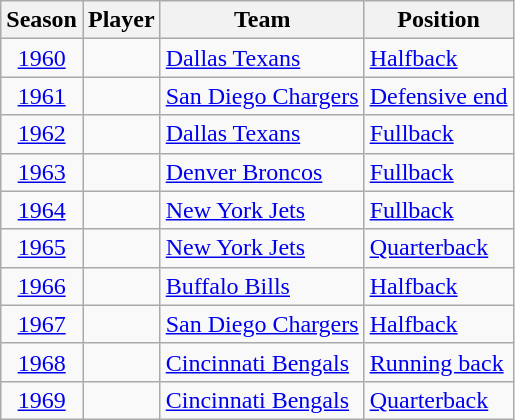<table class="wikitable sortable">
<tr>
<th>Season</th>
<th>Player</th>
<th>Team</th>
<th>Position</th>
</tr>
<tr>
<td style="text-align:center"><a href='#'>1960</a></td>
<td></td>
<td><a href='#'>Dallas Texans</a></td>
<td><a href='#'>Halfback</a></td>
</tr>
<tr>
<td style="text-align:center"><a href='#'>1961</a></td>
<td></td>
<td><a href='#'>San Diego Chargers</a></td>
<td><a href='#'>Defensive end</a></td>
</tr>
<tr>
<td style="text-align:center"><a href='#'>1962</a></td>
<td></td>
<td><a href='#'>Dallas Texans</a></td>
<td><a href='#'>Fullback</a></td>
</tr>
<tr>
<td style="text-align:center"><a href='#'>1963</a></td>
<td></td>
<td><a href='#'>Denver Broncos</a></td>
<td><a href='#'>Fullback</a></td>
</tr>
<tr>
<td style="text-align:center"><a href='#'>1964</a></td>
<td></td>
<td><a href='#'>New York Jets</a></td>
<td><a href='#'>Fullback</a></td>
</tr>
<tr>
<td style="text-align:center"><a href='#'>1965</a></td>
<td></td>
<td><a href='#'>New York Jets</a></td>
<td><a href='#'>Quarterback</a></td>
</tr>
<tr>
<td style="text-align:center"><a href='#'>1966</a></td>
<td></td>
<td><a href='#'>Buffalo Bills</a></td>
<td><a href='#'>Halfback</a></td>
</tr>
<tr>
<td style="text-align:center"><a href='#'>1967</a></td>
<td></td>
<td><a href='#'>San Diego Chargers</a></td>
<td><a href='#'>Halfback</a></td>
</tr>
<tr>
<td style="text-align:center"><a href='#'>1968</a></td>
<td></td>
<td><a href='#'>Cincinnati Bengals</a></td>
<td><a href='#'>Running back</a></td>
</tr>
<tr>
<td style="text-align:center"><a href='#'>1969</a></td>
<td></td>
<td><a href='#'>Cincinnati Bengals</a></td>
<td><a href='#'>Quarterback</a></td>
</tr>
</table>
